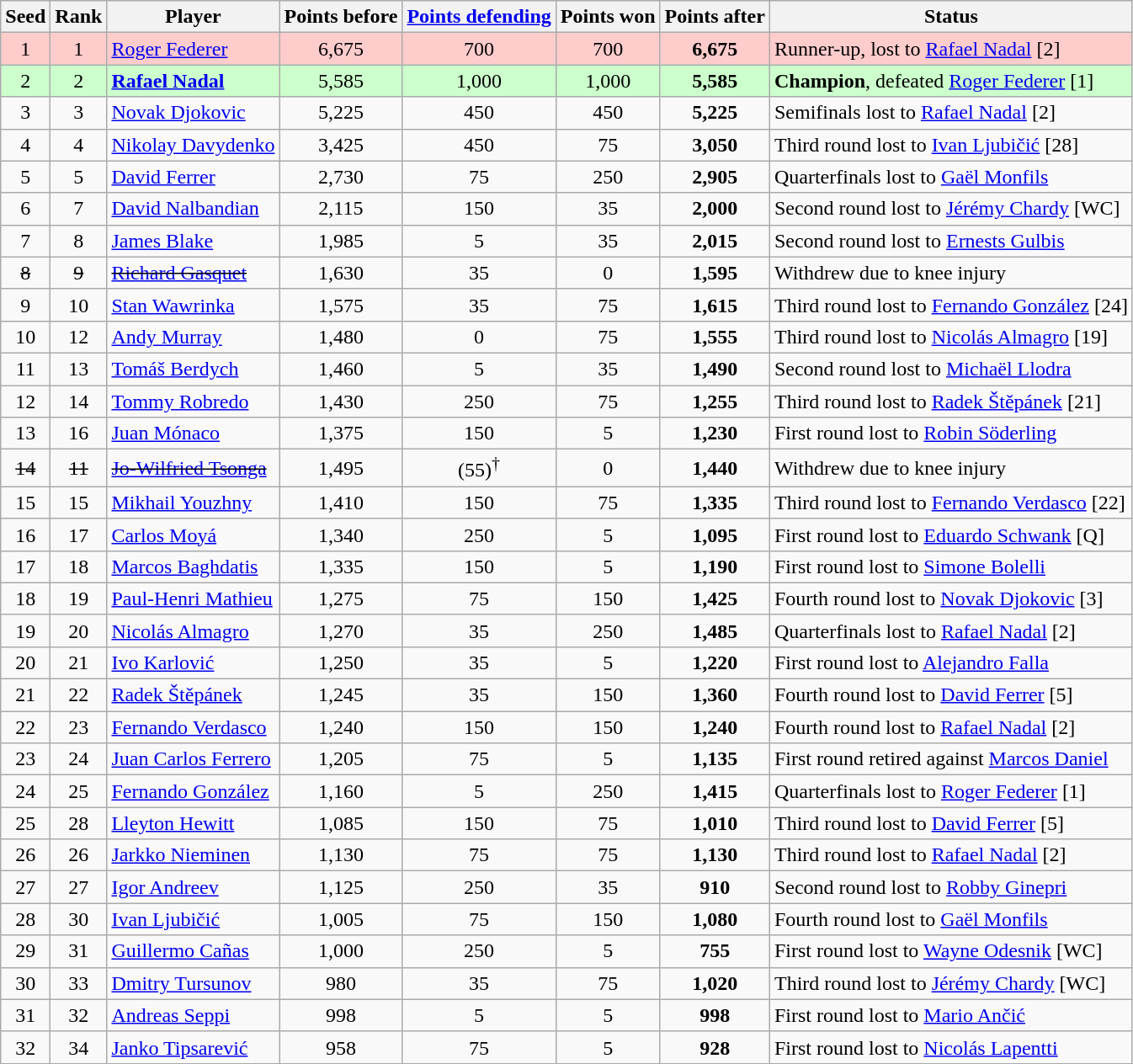<table class="wikitable sortable">
<tr>
<th>Seed</th>
<th>Rank</th>
<th>Player</th>
<th>Points before</th>
<th><a href='#'>Points defending</a></th>
<th>Points won</th>
<th>Points after</th>
<th>Status</th>
</tr>
<tr style="text-align:left; background:#fcc;">
<td align=center>1</td>
<td align=center>1</td>
<td> <a href='#'>Roger Federer</a></td>
<td align=center>6,675</td>
<td align=center>700</td>
<td align=center>700</td>
<td align=center><strong>6,675</strong></td>
<td>Runner-up, lost to  <a href='#'>Rafael Nadal</a> [2]</td>
</tr>
<tr style="text-align:left; background:#cfc;">
<td align=center>2</td>
<td align=center>2</td>
<td> <strong><a href='#'>Rafael Nadal</a></strong></td>
<td align=center>5,585</td>
<td align=center>1,000</td>
<td align=center>1,000</td>
<td align=center><strong>5,585</strong></td>
<td><strong>Champion</strong>, defeated  <a href='#'>Roger Federer</a> [1]</td>
</tr>
<tr align=left>
<td align=center>3</td>
<td align=center>3</td>
<td> <a href='#'>Novak Djokovic</a></td>
<td align=center>5,225</td>
<td align=center>450</td>
<td align=center>450</td>
<td align=center><strong>5,225</strong></td>
<td>Semifinals lost to  <a href='#'>Rafael Nadal</a> [2]</td>
</tr>
<tr align=left>
<td align=center>4</td>
<td align=center>4</td>
<td> <a href='#'>Nikolay Davydenko</a></td>
<td align=center>3,425</td>
<td align=center>450</td>
<td align=center>75</td>
<td align=center><strong>3,050</strong></td>
<td>Third round lost to  <a href='#'>Ivan Ljubičić</a> [28]</td>
</tr>
<tr align=left>
<td align=center>5</td>
<td align=center>5</td>
<td> <a href='#'>David Ferrer</a></td>
<td align=center>2,730</td>
<td align=center>75</td>
<td align=center>250</td>
<td align=center><strong>2,905</strong></td>
<td>Quarterfinals lost to  <a href='#'>Gaël Monfils</a></td>
</tr>
<tr align=left>
<td align=center>6</td>
<td align=center>7</td>
<td> <a href='#'>David Nalbandian</a></td>
<td align=center>2,115</td>
<td align=center>150</td>
<td align=center>35</td>
<td align=center><strong>2,000</strong></td>
<td>Second round lost to  <a href='#'>Jérémy Chardy</a> [WC]</td>
</tr>
<tr align=left>
<td align=center>7</td>
<td align=center>8</td>
<td> <a href='#'>James Blake</a></td>
<td align=center>1,985</td>
<td align=center>5</td>
<td align=center>35</td>
<td align=center><strong>2,015</strong></td>
<td>Second round lost to  <a href='#'>Ernests Gulbis</a></td>
</tr>
<tr align=left>
<td align=center><s>8</s></td>
<td align=center><s>9</s></td>
<td><s> <a href='#'>Richard Gasquet</a></s></td>
<td align=center>1,630</td>
<td align=center>35</td>
<td align=center>0</td>
<td align=center><strong>1,595</strong></td>
<td>Withdrew due to knee injury</td>
</tr>
<tr align=left>
<td align=center>9</td>
<td align=center>10</td>
<td> <a href='#'>Stan Wawrinka</a></td>
<td align=center>1,575</td>
<td align=center>35</td>
<td align=center>75</td>
<td align=center><strong>1,615</strong></td>
<td>Third round lost to  <a href='#'>Fernando González</a> [24]</td>
</tr>
<tr align=left>
<td align=center>10</td>
<td align=center>12</td>
<td> <a href='#'>Andy Murray</a></td>
<td align=center>1,480</td>
<td align=center>0</td>
<td align=center>75</td>
<td align=center><strong>1,555</strong></td>
<td>Third round lost to  <a href='#'>Nicolás Almagro</a> [19]</td>
</tr>
<tr align=left>
<td align=center>11</td>
<td align=center>13</td>
<td> <a href='#'>Tomáš Berdych</a></td>
<td align=center>1,460</td>
<td align=center>5</td>
<td align=center>35</td>
<td align=center><strong>1,490</strong></td>
<td>Second round lost to  <a href='#'>Michaël Llodra</a></td>
</tr>
<tr align=left>
<td align=center>12</td>
<td align=center>14</td>
<td> <a href='#'>Tommy Robredo</a></td>
<td align=center>1,430</td>
<td align=center>250</td>
<td align=center>75</td>
<td align=center><strong>1,255</strong></td>
<td>Third round lost to  <a href='#'>Radek Štěpánek</a> [21]</td>
</tr>
<tr align=left>
<td align=center>13</td>
<td align=center>16</td>
<td> <a href='#'>Juan Mónaco</a></td>
<td align=center>1,375</td>
<td align=center>150</td>
<td align=center>5</td>
<td align=center><strong>1,230</strong></td>
<td>First round lost to  <a href='#'>Robin Söderling</a></td>
</tr>
<tr align=left>
<td align=center><s>14</s></td>
<td align=center><s>11</s></td>
<td><s> <a href='#'>Jo-Wilfried Tsonga</a></s></td>
<td align=center>1,495</td>
<td align=center>(55)<sup>†</sup></td>
<td align=center>0</td>
<td align=center><strong>1,440</strong></td>
<td>Withdrew due to knee injury</td>
</tr>
<tr align=left>
<td align=center>15</td>
<td align=center>15</td>
<td> <a href='#'>Mikhail Youzhny</a></td>
<td align=center>1,410</td>
<td align=center>150</td>
<td align=center>75</td>
<td align=center><strong>1,335</strong></td>
<td>Third round lost to  <a href='#'>Fernando Verdasco</a> [22]</td>
</tr>
<tr align=left>
<td align=center>16</td>
<td align=center>17</td>
<td> <a href='#'>Carlos Moyá</a></td>
<td align=center>1,340</td>
<td align=center>250</td>
<td align=center>5</td>
<td align=center><strong>1,095</strong></td>
<td>First round lost to  <a href='#'>Eduardo Schwank</a> [Q]</td>
</tr>
<tr align=left>
<td align=center>17</td>
<td align=center>18</td>
<td> <a href='#'>Marcos Baghdatis</a></td>
<td align=center>1,335</td>
<td align=center>150</td>
<td align=center>5</td>
<td align=center><strong>1,190</strong></td>
<td>First round lost to  <a href='#'>Simone Bolelli</a></td>
</tr>
<tr align=left>
<td align=center>18</td>
<td align=center>19</td>
<td> <a href='#'>Paul-Henri Mathieu</a></td>
<td align=center>1,275</td>
<td align=center>75</td>
<td align=center>150</td>
<td align=center><strong>1,425</strong></td>
<td>Fourth round lost to  <a href='#'>Novak Djokovic</a> [3]</td>
</tr>
<tr align=left>
<td align=center>19</td>
<td align=center>20</td>
<td> <a href='#'>Nicolás Almagro</a></td>
<td align=center>1,270</td>
<td align=center>35</td>
<td align=center>250</td>
<td align=center><strong>1,485</strong></td>
<td>Quarterfinals lost to  <a href='#'>Rafael Nadal</a> [2]</td>
</tr>
<tr align=left>
<td align=center>20</td>
<td align=center>21</td>
<td> <a href='#'>Ivo Karlović</a></td>
<td align=center>1,250</td>
<td align=center>35</td>
<td align=center>5</td>
<td align=center><strong>1,220</strong></td>
<td>First round lost to  <a href='#'>Alejandro Falla</a></td>
</tr>
<tr align=left>
<td align=center>21</td>
<td align=center>22</td>
<td> <a href='#'>Radek Štěpánek</a></td>
<td align=center>1,245</td>
<td align=center>35</td>
<td align=center>150</td>
<td align=center><strong>1,360</strong></td>
<td>Fourth round lost to  <a href='#'>David Ferrer</a> [5]</td>
</tr>
<tr align=left>
<td align=center>22</td>
<td align=center>23</td>
<td> <a href='#'>Fernando Verdasco</a></td>
<td align=center>1,240</td>
<td align=center>150</td>
<td align=center>150</td>
<td align=center><strong>1,240</strong></td>
<td>Fourth round lost to  <a href='#'>Rafael Nadal</a> [2]</td>
</tr>
<tr align=left>
<td align=center>23</td>
<td align=center>24</td>
<td> <a href='#'>Juan Carlos Ferrero</a></td>
<td align=center>1,205</td>
<td align=center>75</td>
<td align=center>5</td>
<td align=center><strong>1,135</strong></td>
<td>First round retired against  <a href='#'>Marcos Daniel</a></td>
</tr>
<tr align=left>
<td align=center>24</td>
<td align=center>25</td>
<td> <a href='#'>Fernando González</a></td>
<td align=center>1,160</td>
<td align=center>5</td>
<td align=center>250</td>
<td align=center><strong>1,415</strong></td>
<td>Quarterfinals lost to  <a href='#'>Roger Federer</a> [1]</td>
</tr>
<tr align=left>
<td align=center>25</td>
<td align=center>28</td>
<td> <a href='#'>Lleyton Hewitt</a></td>
<td align=center>1,085</td>
<td align=center>150</td>
<td align=center>75</td>
<td align=center><strong>1,010</strong></td>
<td>Third round lost to  <a href='#'>David Ferrer</a> [5]</td>
</tr>
<tr align=left>
<td align=center>26</td>
<td align=center>26</td>
<td> <a href='#'>Jarkko Nieminen</a></td>
<td align=center>1,130</td>
<td align=center>75</td>
<td align=center>75</td>
<td align=center><strong>1,130</strong></td>
<td>Third round lost to  <a href='#'>Rafael Nadal</a> [2]</td>
</tr>
<tr align=left>
<td align=center>27</td>
<td align=center>27</td>
<td> <a href='#'>Igor Andreev</a></td>
<td align=center>1,125</td>
<td align=center>250</td>
<td align=center>35</td>
<td align=center><strong>910</strong></td>
<td>Second round lost to  <a href='#'>Robby Ginepri</a></td>
</tr>
<tr align=left>
<td align=center>28</td>
<td align=center>30</td>
<td> <a href='#'>Ivan Ljubičić</a></td>
<td align=center>1,005</td>
<td align=center>75</td>
<td align=center>150</td>
<td align=center><strong>1,080</strong></td>
<td>Fourth round lost to  <a href='#'>Gaël Monfils</a></td>
</tr>
<tr align=left>
<td align=center>29</td>
<td align=center>31</td>
<td> <a href='#'>Guillermo Cañas</a></td>
<td align=center>1,000</td>
<td align=center>250</td>
<td align=center>5</td>
<td align=center><strong>755</strong></td>
<td>First round lost to  <a href='#'>Wayne Odesnik</a> [WC]</td>
</tr>
<tr align=left>
<td align=center>30</td>
<td align=center>33</td>
<td> <a href='#'>Dmitry Tursunov</a></td>
<td align=center>980</td>
<td align=center>35</td>
<td align=center>75</td>
<td align=center><strong>1,020</strong></td>
<td>Third round lost to  <a href='#'>Jérémy Chardy</a> [WC]</td>
</tr>
<tr align=left>
<td align=center>31</td>
<td align=center>32</td>
<td> <a href='#'>Andreas Seppi</a></td>
<td align=center>998</td>
<td align=center>5</td>
<td align=center>5</td>
<td align=center><strong>998</strong></td>
<td>First round lost to  <a href='#'>Mario Ančić</a></td>
</tr>
<tr align=left>
<td align=center>32</td>
<td align=center>34</td>
<td> <a href='#'>Janko Tipsarević</a></td>
<td align=center>958</td>
<td align=center>75</td>
<td align=center>5</td>
<td align=center><strong>928</strong></td>
<td>First round lost to  <a href='#'>Nicolás Lapentti</a></td>
</tr>
</table>
